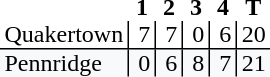<table style="border-collapse: collapse;">
<tr>
<th style="text-align: left;"></th>
<th style="text-align: center; padding: 0px 3px 0px 3px; width:12px;">1</th>
<th style="text-align: center; padding: 0px 3px 0px 3px; width:12px;">2</th>
<th style="text-align: center; padding: 0px 3px 0px 3px; width:12px;">3</th>
<th style="text-align: center; padding: 0px 3px 0px 3px; width:12px;">4</th>
<th style="text-align: center; padding: 0px 3px 0px 3px; width:12px;">T</th>
</tr>
<tr>
<td style="text-align: left; border-bottom: 1px solid black; padding: 0px 3px 0px 3px;">Quakertown</td>
<td style="border-left: 1px solid black; border-bottom: 1px solid black; text-align: right; padding: 0px 3px 0px 3px;">7</td>
<td style="border-left: 1px solid black; border-bottom: 1px solid black; text-align: right; padding: 0px 3px 0px 3px;">7</td>
<td style="border-left: 1px solid black; border-bottom: 1px solid black; text-align: right; padding: 0px 3px 0px 3px;">0</td>
<td style="border-left: 1px solid black; border-bottom: 1px solid black; text-align: right; padding: 0px 3px 0px 3px;">6</td>
<td style="border-left: 1px solid black; border-bottom: 1px solid black; text-align: right; padding: 0px 3px 0px 3px;">20</td>
</tr>
<tr>
<td style="background: #f8f9fa; text-align: left; padding: 0px 3px 0px 3px;">Pennridge</td>
<td style="background: #f8f9fa; border-left: 1px solid black; text-align: right; padding: 0px 3px 0px 3px;">0</td>
<td style="background: #f8f9fa; border-left: 1px solid black; text-align: right; padding: 0px 3px 0px 3px;">6</td>
<td style="background: #f8f9fa; border-left: 1px solid black; text-align: right; padding: 0px 3px 0px 3px;">8</td>
<td style="background: #f8f9fa; border-left: 1px solid black; text-align: right; padding: 0px 3px 0px 3px;">7</td>
<td style="background: #f8f9fa; border-left: 1px solid black; text-align: right; padding: 0px 3px 0px 3px;">21</td>
</tr>
</table>
